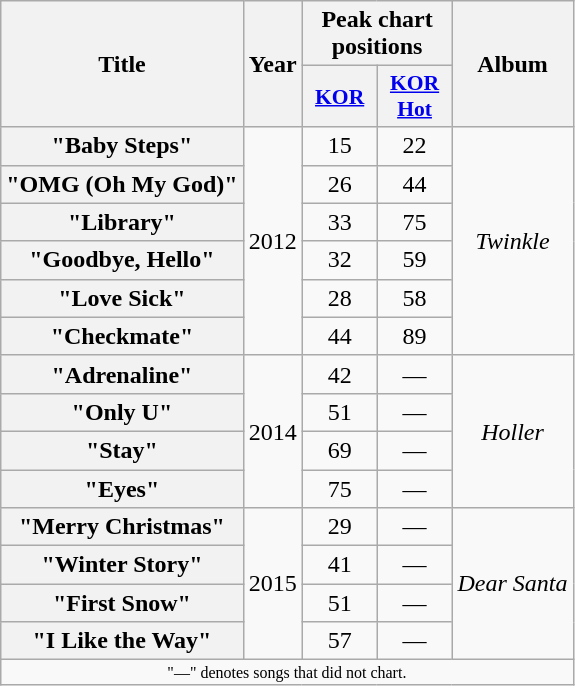<table class="wikitable plainrowheaders" style="text-align:center">
<tr>
<th scope="col" rowspan="2">Title</th>
<th scope="col" rowspan="2">Year</th>
<th scope="col" colspan="2">Peak chart positions</th>
<th scope="col" rowspan="2">Album</th>
</tr>
<tr>
<th scope="col" style="width:3em;font-size:90%;"><a href='#'>KOR</a><br></th>
<th scope="col" style="width:3em;font-size:90%;"><a href='#'>KOR<br>Hot</a><br></th>
</tr>
<tr>
<th scope="row">"Baby Steps"</th>
<td rowspan="6">2012</td>
<td>15</td>
<td>22</td>
<td rowspan="6"><em>Twinkle</em></td>
</tr>
<tr>
<th scope="row">"OMG (Oh My God)"</th>
<td>26</td>
<td>44</td>
</tr>
<tr>
<th scope="row">"Library"</th>
<td>33</td>
<td>75</td>
</tr>
<tr>
<th scope="row">"Goodbye, Hello" </th>
<td>32</td>
<td>59</td>
</tr>
<tr>
<th scope="row">"Love Sick" </th>
<td>28</td>
<td>58</td>
</tr>
<tr>
<th scope="row">"Checkmate" </th>
<td>44</td>
<td>89</td>
</tr>
<tr>
<th scope="row">"Adrenaline" </th>
<td rowspan="4">2014</td>
<td>42</td>
<td>—</td>
<td rowspan="4"><em>Holler</em></td>
</tr>
<tr>
<th scope="row">"Only U"</th>
<td>51</td>
<td>—</td>
</tr>
<tr>
<th scope="row">"Stay"</th>
<td>69</td>
<td>—</td>
</tr>
<tr>
<th scope="row">"Eyes"</th>
<td>75</td>
<td>—</td>
</tr>
<tr>
<th scope="row">"Merry Christmas"</th>
<td rowspan="4">2015</td>
<td>29</td>
<td>—</td>
<td rowspan="4"><em>Dear Santa</em></td>
</tr>
<tr>
<th scope="row">"Winter Story" </th>
<td>41</td>
<td>—</td>
</tr>
<tr>
<th scope="row">"First Snow" </th>
<td>51</td>
<td>—</td>
</tr>
<tr>
<th scope="row">"I Like the Way"</th>
<td>57</td>
<td>—</td>
</tr>
<tr>
<td colspan="5" style="font-size:8pt;">"—" denotes songs that did not chart.</td>
</tr>
</table>
